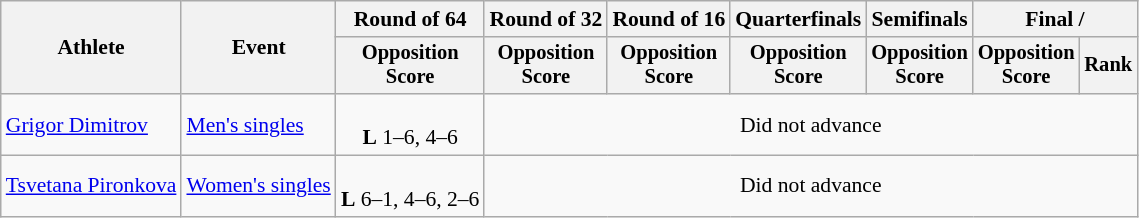<table class=wikitable style="font-size:90%">
<tr>
<th rowspan="2">Athlete</th>
<th rowspan="2">Event</th>
<th>Round of 64</th>
<th>Round of 32</th>
<th>Round of 16</th>
<th>Quarterfinals</th>
<th>Semifinals</th>
<th colspan=2>Final / </th>
</tr>
<tr style="font-size:95%">
<th>Opposition<br>Score</th>
<th>Opposition<br>Score</th>
<th>Opposition<br>Score</th>
<th>Opposition<br>Score</th>
<th>Opposition<br>Score</th>
<th>Opposition<br>Score</th>
<th>Rank</th>
</tr>
<tr align=center>
<td align=left><a href='#'>Grigor Dimitrov</a></td>
<td align=left><a href='#'>Men's singles</a></td>
<td><br><strong>L</strong> 1–6, 4–6</td>
<td colspan=6>Did not advance</td>
</tr>
<tr align="center">
<td align=left><a href='#'>Tsvetana Pironkova</a></td>
<td align=left><a href='#'>Women's singles</a></td>
<td><br><strong>L</strong> 6–1, 4–6, 2–6</td>
<td colspan=6>Did not advance</td>
</tr>
</table>
